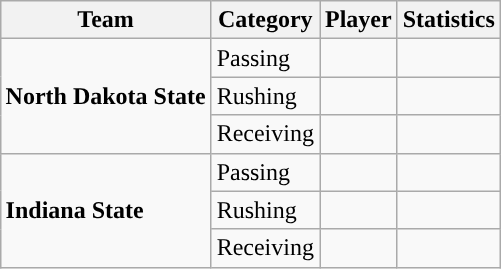<table class="wikitable" style="float: right;">
<tr>
<th>Team</th>
<th>Category</th>
<th>Player</th>
<th>Statistics</th>
</tr>
<tr>
<td rowspan=3><strong>North Dakota State</strong></td>
<td>Passing</td>
<td></td>
<td></td>
</tr>
<tr>
<td>Rushing</td>
<td></td>
<td></td>
</tr>
<tr>
<td>Receiving</td>
<td></td>
<td></td>
</tr>
<tr>
<td rowspan=3><strong>Indiana State</strong></td>
<td>Passing</td>
<td></td>
<td></td>
</tr>
<tr>
<td>Rushing</td>
<td></td>
<td></td>
</tr>
<tr>
<td>Receiving</td>
<td></td>
<td></td>
</tr>
</table>
